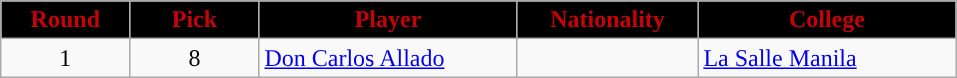<table class="wikitable sortable sortable">
<tr>
<th width="10%" style="background:#000000; color:#C70309; ">Round</th>
<th width="10%" style="background:#000000; color:#C70309; ">Pick</th>
<th width="20%" style="background:#000000; color:#C70309; ">Player</th>
<th width="14%" style="background:#000000; color:#C70309; ">Nationality</th>
<th width="20%" style="background:#000000; color:#C70309; ">College</th>
</tr>
<tr>
<td align="center">1</td>
<td align="center">8</td>
<td><a href='#'>Don Carlos Allado</a></td>
<td></td>
<td><a href='#'>La Salle Manila</a></td>
</tr>
</table>
